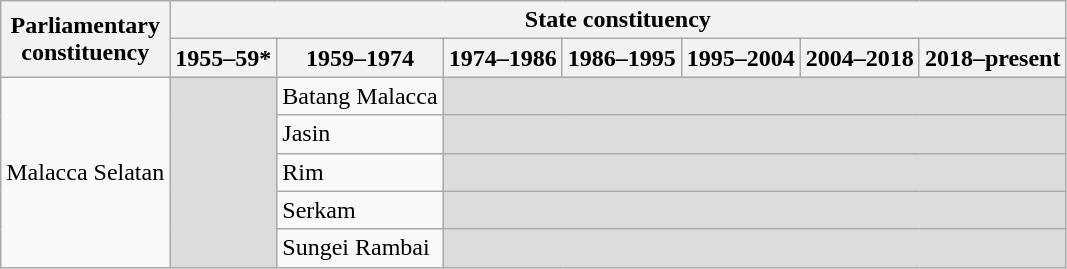<table class="wikitable">
<tr>
<th rowspan="2">Parliamentary<br>constituency</th>
<th colspan="7">State constituency</th>
</tr>
<tr>
<th>1955–59*</th>
<th>1959–1974</th>
<th>1974–1986</th>
<th>1986–1995</th>
<th>1995–2004</th>
<th>2004–2018</th>
<th>2018–present</th>
</tr>
<tr>
<td rowspan="5">Malacca Selatan</td>
<td rowspan="5" bgcolor="dcdcdc"></td>
<td>Batang Malacca</td>
<td colspan="5" bgcolor="dcdcdc"></td>
</tr>
<tr>
<td>Jasin</td>
<td colspan="5" bgcolor="dcdcdc"></td>
</tr>
<tr>
<td>Rim</td>
<td colspan="5" bgcolor="dcdcdc"></td>
</tr>
<tr>
<td>Serkam</td>
<td colspan="5" bgcolor="dcdcdc"></td>
</tr>
<tr>
<td>Sungei Rambai</td>
<td colspan="5" bgcolor="dcdcdc"></td>
</tr>
</table>
